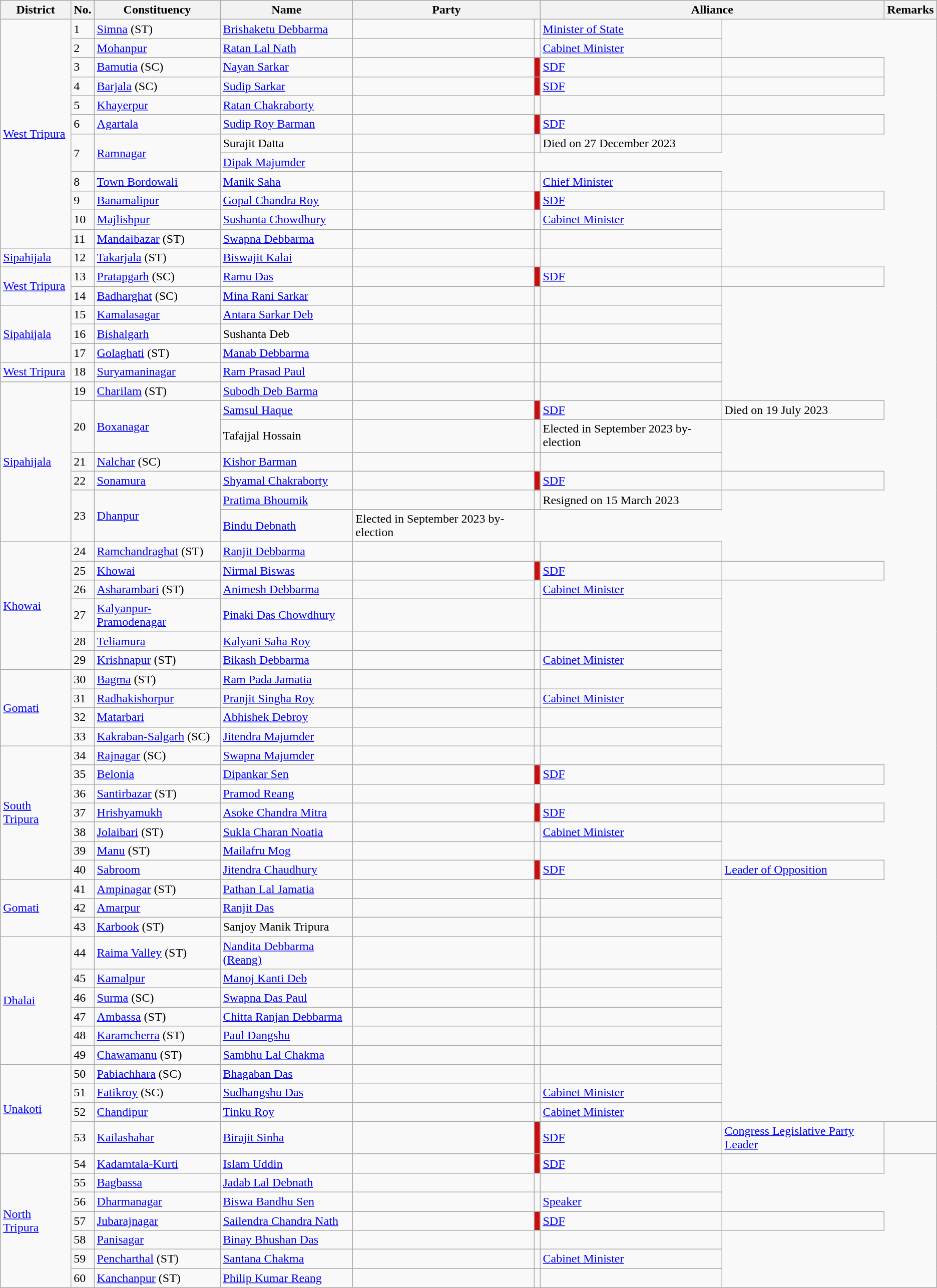<table class="wikitable">
<tr>
<th>District</th>
<th>No.</th>
<th>Constituency</th>
<th>Name</th>
<th colspan="2">Party</th>
<th colspan="2">Alliance</th>
<th>Remarks</th>
</tr>
<tr>
<td rowspan="12"><a href='#'>West Tripura</a></td>
<td>1</td>
<td><a href='#'>Simna</a> (ST)</td>
<td><a href='#'>Brishaketu Debbarma</a></td>
<td></td>
<td></td>
<td><a href='#'>Minister of State</a></td>
</tr>
<tr>
<td>2</td>
<td><a href='#'>Mohanpur</a></td>
<td><a href='#'>Ratan Lal Nath</a></td>
<td></td>
<td></td>
<td><a href='#'>Cabinet Minister</a></td>
</tr>
<tr>
<td>3</td>
<td><a href='#'>Bamutia</a> (SC)</td>
<td><a href='#'>Nayan Sarkar</a></td>
<td></td>
<td bgcolor="#CC0D0D"></td>
<td><a href='#'>SDF</a></td>
<td></td>
</tr>
<tr>
<td>4</td>
<td><a href='#'>Barjala</a> (SC)</td>
<td><a href='#'>Sudip Sarkar</a></td>
<td></td>
<td bgcolor="#CC0D0D"></td>
<td><a href='#'>SDF</a></td>
<td></td>
</tr>
<tr>
<td>5</td>
<td><a href='#'>Khayerpur</a></td>
<td><a href='#'>Ratan Chakraborty</a></td>
<td></td>
<td></td>
<td></td>
</tr>
<tr>
<td>6</td>
<td><a href='#'>Agartala</a></td>
<td><a href='#'>Sudip Roy Barman</a></td>
<td></td>
<td bgcolor="#CC0D0D"></td>
<td><a href='#'>SDF</a></td>
<td></td>
</tr>
<tr>
<td rowspan="2">7</td>
<td rowspan="2"><a href='#'>Ramnagar</a></td>
<td>Surajit Datta</td>
<td></td>
<td></td>
<td>Died on 27 December 2023</td>
</tr>
<tr>
<td><a href='#'>Dipak Majumder</a></td>
<td></td>
</tr>
<tr>
<td>8</td>
<td><a href='#'>Town Bordowali</a></td>
<td><a href='#'>Manik Saha</a></td>
<td></td>
<td></td>
<td><a href='#'>Chief Minister</a></td>
</tr>
<tr>
<td>9</td>
<td><a href='#'>Banamalipur</a></td>
<td><a href='#'>Gopal Chandra Roy</a></td>
<td></td>
<td bgcolor="#CC0D0D"></td>
<td><a href='#'>SDF</a></td>
<td></td>
</tr>
<tr>
<td>10</td>
<td><a href='#'>Majlishpur</a></td>
<td><a href='#'>Sushanta Chowdhury</a></td>
<td></td>
<td></td>
<td><a href='#'>Cabinet Minister</a></td>
</tr>
<tr>
<td>11</td>
<td><a href='#'>Mandaibazar</a> (ST)</td>
<td><a href='#'>Swapna Debbarma</a></td>
<td></td>
<td></td>
<td></td>
</tr>
<tr>
<td><a href='#'>Sipahijala</a></td>
<td>12</td>
<td><a href='#'>Takarjala</a> (ST)</td>
<td><a href='#'>Biswajit Kalai</a></td>
<td></td>
<td></td>
<td></td>
</tr>
<tr>
<td rowspan="2"><a href='#'>West Tripura</a></td>
<td>13</td>
<td><a href='#'>Pratapgarh</a> (SC)</td>
<td><a href='#'>Ramu Das</a></td>
<td></td>
<td bgcolor="#CC0D0D"></td>
<td><a href='#'>SDF</a></td>
<td></td>
</tr>
<tr>
<td>14</td>
<td><a href='#'>Badharghat</a> (SC)</td>
<td><a href='#'>Mina Rani Sarkar</a></td>
<td></td>
<td></td>
<td></td>
</tr>
<tr>
<td rowspan="3"><a href='#'>Sipahijala</a></td>
<td>15</td>
<td><a href='#'>Kamalasagar</a></td>
<td><a href='#'>Antara Sarkar Deb</a></td>
<td></td>
<td></td>
<td></td>
</tr>
<tr>
<td>16</td>
<td><a href='#'>Bishalgarh</a></td>
<td>Sushanta Deb</td>
<td></td>
<td></td>
<td></td>
</tr>
<tr>
<td>17</td>
<td><a href='#'>Golaghati</a> (ST)</td>
<td><a href='#'>Manab Debbarma</a></td>
<td></td>
<td></td>
<td></td>
</tr>
<tr>
<td rowspan="1"><a href='#'>West Tripura</a></td>
<td>18</td>
<td><a href='#'>Suryamaninagar</a></td>
<td><a href='#'>Ram Prasad Paul</a></td>
<td></td>
<td></td>
<td></td>
</tr>
<tr>
<td rowspan="7"><a href='#'>Sipahijala</a></td>
<td>19</td>
<td><a href='#'>Charilam</a> (ST)</td>
<td><a href='#'>Subodh Deb Barma</a></td>
<td></td>
<td></td>
<td></td>
</tr>
<tr>
<td rowspan="2">20</td>
<td rowspan="2"><a href='#'>Boxanagar</a></td>
<td><a href='#'>Samsul Haque</a></td>
<td></td>
<td bgcolor="#CC0D0D"></td>
<td><a href='#'>SDF</a></td>
<td>Died on 19 July 2023</td>
</tr>
<tr>
<td>Tafajjal Hossain</td>
<td></td>
<td></td>
<td>Elected in September 2023 by-election</td>
</tr>
<tr>
<td>21</td>
<td><a href='#'>Nalchar</a> (SC)</td>
<td><a href='#'>Kishor Barman</a></td>
<td></td>
<td></td>
<td></td>
</tr>
<tr>
<td>22</td>
<td><a href='#'>Sonamura</a></td>
<td><a href='#'>Shyamal Chakraborty</a></td>
<td></td>
<td bgcolor="#CC0D0D"></td>
<td><a href='#'>SDF</a></td>
<td></td>
</tr>
<tr>
<td rowspan="2">23</td>
<td rowspan="2"><a href='#'>Dhanpur</a></td>
<td><a href='#'>Pratima Bhoumik</a></td>
<td></td>
<td></td>
<td>Resigned on 15 March 2023</td>
</tr>
<tr>
<td><a href='#'>Bindu Debnath</a></td>
<td>Elected in September 2023 by-election</td>
</tr>
<tr>
<td rowspan="6"><a href='#'>Khowai</a></td>
<td>24</td>
<td><a href='#'>Ramchandraghat</a> (ST)</td>
<td><a href='#'>Ranjit Debbarma</a></td>
<td></td>
<td></td>
<td></td>
</tr>
<tr>
<td>25</td>
<td><a href='#'>Khowai</a></td>
<td><a href='#'>Nirmal Biswas</a></td>
<td></td>
<td bgcolor="#CC0D0D"></td>
<td><a href='#'>SDF</a></td>
<td></td>
</tr>
<tr>
<td>26</td>
<td><a href='#'>Asharambari</a> (ST)</td>
<td><a href='#'>Animesh Debbarma</a></td>
<td></td>
<td></td>
<td><a href='#'>Cabinet Minister</a></td>
</tr>
<tr>
<td>27</td>
<td><a href='#'>Kalyanpur-Pramodenagar</a></td>
<td><a href='#'>Pinaki Das Chowdhury</a></td>
<td></td>
<td></td>
<td></td>
</tr>
<tr>
<td>28</td>
<td><a href='#'>Teliamura</a></td>
<td><a href='#'>Kalyani Saha Roy</a></td>
<td></td>
<td></td>
<td></td>
</tr>
<tr>
<td>29</td>
<td><a href='#'>Krishnapur</a> (ST)</td>
<td><a href='#'>Bikash Debbarma</a></td>
<td></td>
<td></td>
<td><a href='#'>Cabinet Minister</a></td>
</tr>
<tr>
<td rowspan="4"><a href='#'>Gomati</a></td>
<td>30</td>
<td><a href='#'>Bagma</a> (ST)</td>
<td><a href='#'>Ram Pada Jamatia</a></td>
<td></td>
<td></td>
<td></td>
</tr>
<tr>
<td>31</td>
<td><a href='#'>Radhakishorpur</a></td>
<td><a href='#'>Pranjit Singha Roy</a></td>
<td></td>
<td></td>
<td><a href='#'>Cabinet Minister</a></td>
</tr>
<tr>
<td>32</td>
<td><a href='#'>Matarbari</a></td>
<td><a href='#'>Abhishek Debroy</a></td>
<td></td>
<td></td>
<td></td>
</tr>
<tr>
<td>33</td>
<td><a href='#'>Kakraban-Salgarh</a> (SC)</td>
<td><a href='#'>Jitendra Majumder</a></td>
<td></td>
<td></td>
<td></td>
</tr>
<tr>
<td rowspan="7"><a href='#'>South Tripura</a></td>
<td>34</td>
<td><a href='#'>Rajnagar</a> (SC)</td>
<td><a href='#'>Swapna Majumder</a></td>
<td></td>
<td></td>
<td></td>
</tr>
<tr>
<td>35</td>
<td><a href='#'>Belonia</a></td>
<td><a href='#'>Dipankar Sen</a></td>
<td></td>
<td bgcolor="#CC0D0D"></td>
<td><a href='#'>SDF</a></td>
<td></td>
</tr>
<tr>
<td>36</td>
<td><a href='#'>Santirbazar</a> (ST)</td>
<td><a href='#'>Pramod Reang</a></td>
<td></td>
<td></td>
<td></td>
</tr>
<tr>
<td>37</td>
<td><a href='#'>Hrishyamukh</a></td>
<td><a href='#'>Asoke Chandra Mitra</a></td>
<td></td>
<td bgcolor="#CC0D0D"></td>
<td><a href='#'>SDF</a></td>
<td></td>
</tr>
<tr>
<td>38</td>
<td><a href='#'>Jolaibari</a> (ST)</td>
<td><a href='#'>Sukla Charan Noatia</a></td>
<td></td>
<td></td>
<td><a href='#'>Cabinet Minister</a></td>
</tr>
<tr>
<td>39</td>
<td><a href='#'>Manu</a> (ST)</td>
<td><a href='#'>Mailafru Mog</a></td>
<td></td>
<td></td>
<td></td>
</tr>
<tr>
<td>40</td>
<td><a href='#'>Sabroom</a></td>
<td><a href='#'>Jitendra Chaudhury</a></td>
<td></td>
<td bgcolor="#CC0D0D"></td>
<td><a href='#'>SDF</a></td>
<td><a href='#'>Leader of Opposition</a></td>
</tr>
<tr>
<td rowspan="3"><a href='#'>Gomati</a></td>
<td>41</td>
<td><a href='#'>Ampinagar</a> (ST)</td>
<td><a href='#'>Pathan Lal Jamatia</a></td>
<td></td>
<td></td>
<td></td>
</tr>
<tr>
<td>42</td>
<td><a href='#'>Amarpur</a></td>
<td><a href='#'>Ranjit Das</a></td>
<td></td>
<td></td>
<td></td>
</tr>
<tr>
<td>43</td>
<td><a href='#'>Karbook</a> (ST)</td>
<td>Sanjoy Manik Tripura</td>
<td></td>
<td></td>
<td></td>
</tr>
<tr>
<td rowspan="6"><a href='#'>Dhalai</a></td>
<td>44</td>
<td><a href='#'>Raima Valley</a> (ST)</td>
<td><a href='#'>Nandita Debbarma (Reang)</a></td>
<td></td>
<td></td>
<td></td>
</tr>
<tr>
<td>45</td>
<td><a href='#'>Kamalpur</a></td>
<td><a href='#'>Manoj Kanti Deb</a></td>
<td></td>
<td></td>
<td></td>
</tr>
<tr>
<td>46</td>
<td><a href='#'>Surma</a> (SC)</td>
<td><a href='#'>Swapna Das Paul</a></td>
<td></td>
<td></td>
<td></td>
</tr>
<tr>
<td>47</td>
<td><a href='#'>Ambassa</a> (ST)</td>
<td><a href='#'>Chitta Ranjan Debbarma</a></td>
<td></td>
<td></td>
<td></td>
</tr>
<tr>
<td>48</td>
<td><a href='#'>Karamcherra</a> (ST)</td>
<td><a href='#'>Paul Dangshu</a></td>
<td></td>
<td></td>
<td></td>
</tr>
<tr>
<td>49</td>
<td><a href='#'>Chawamanu</a> (ST)</td>
<td><a href='#'>Sambhu Lal Chakma</a></td>
<td></td>
<td></td>
<td></td>
</tr>
<tr>
<td rowspan="4"><a href='#'>Unakoti</a></td>
<td>50</td>
<td><a href='#'>Pabiachhara</a> (SC)</td>
<td><a href='#'>Bhagaban Das</a></td>
<td></td>
<td></td>
<td></td>
</tr>
<tr>
<td>51</td>
<td><a href='#'>Fatikroy</a> (SC)</td>
<td><a href='#'>Sudhangshu Das</a></td>
<td></td>
<td></td>
<td><a href='#'>Cabinet Minister</a></td>
</tr>
<tr>
<td>52</td>
<td><a href='#'>Chandipur</a></td>
<td><a href='#'>Tinku Roy</a></td>
<td></td>
<td></td>
<td><a href='#'>Cabinet Minister</a></td>
</tr>
<tr>
<td>53</td>
<td><a href='#'>Kailashahar</a></td>
<td><a href='#'>Birajit Sinha</a></td>
<td></td>
<td bgcolor="#CC0D0D"></td>
<td><a href='#'>SDF</a></td>
<td><a href='#'>Congress Legislative Party Leader</a></td>
<td></td>
</tr>
<tr>
<td rowspan="7"><a href='#'>North Tripura</a></td>
<td>54</td>
<td><a href='#'>Kadamtala-Kurti</a></td>
<td><a href='#'>Islam Uddin</a></td>
<td></td>
<td bgcolor="#CC0D0D"></td>
<td><a href='#'>SDF</a></td>
<td></td>
</tr>
<tr>
<td>55</td>
<td><a href='#'>Bagbassa</a></td>
<td><a href='#'>Jadab Lal Debnath</a></td>
<td></td>
<td></td>
<td></td>
</tr>
<tr>
<td>56</td>
<td><a href='#'>Dharmanagar</a></td>
<td><a href='#'>Biswa Bandhu Sen</a></td>
<td></td>
<td></td>
<td><a href='#'>Speaker</a></td>
</tr>
<tr>
<td>57</td>
<td><a href='#'>Jubarajnagar</a></td>
<td><a href='#'>Sailendra Chandra Nath</a></td>
<td></td>
<td bgcolor="#CC0D0D"></td>
<td><a href='#'>SDF</a></td>
<td></td>
</tr>
<tr>
<td>58</td>
<td><a href='#'>Panisagar</a></td>
<td><a href='#'>Binay Bhushan Das</a></td>
<td></td>
<td></td>
<td></td>
</tr>
<tr>
<td>59</td>
<td><a href='#'>Pencharthal</a> (ST)</td>
<td><a href='#'>Santana Chakma</a></td>
<td></td>
<td></td>
<td><a href='#'>Cabinet Minister</a></td>
</tr>
<tr>
<td>60</td>
<td><a href='#'>Kanchanpur</a> (ST)</td>
<td><a href='#'>Philip Kumar Reang</a></td>
<td></td>
<td></td>
<td></td>
</tr>
</table>
